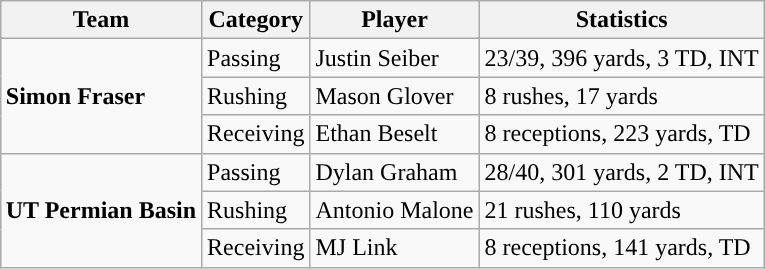<table class="wikitable" style="float: right;">
<tr>
<th>Team</th>
<th>Category</th>
<th>Player</th>
<th>Statistics</th>
</tr>
<tr>
<td rowspan=3><strong>Simon Fraser</strong></td>
<td>Passing</td>
<td>Justin Seiber</td>
<td>23/39, 396 yards, 3 TD, INT</td>
</tr>
<tr>
<td>Rushing</td>
<td>Mason Glover</td>
<td>8 rushes, 17 yards</td>
</tr>
<tr>
<td>Receiving</td>
<td>Ethan Beselt</td>
<td>8 receptions, 223 yards, TD</td>
</tr>
<tr>
<td rowspan=3><strong>UT Permian Basin</strong></td>
<td>Passing</td>
<td>Dylan Graham</td>
<td>28/40, 301 yards, 2 TD, INT</td>
</tr>
<tr>
<td>Rushing</td>
<td>Antonio Malone</td>
<td>21 rushes, 110 yards</td>
</tr>
<tr>
<td>Receiving</td>
<td>MJ Link</td>
<td>8 receptions, 141 yards, TD</td>
</tr>
</table>
